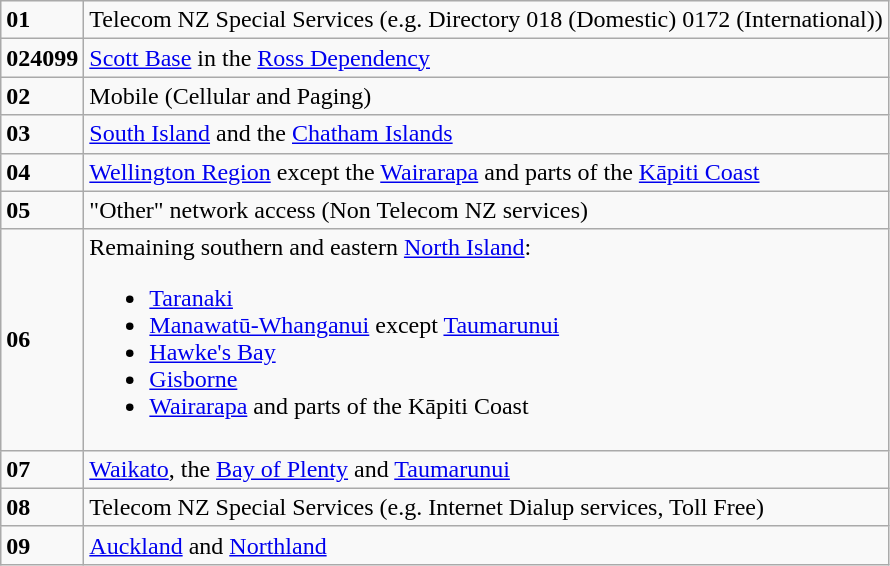<table class="wikitable">
<tr>
<td><strong>01</strong></td>
<td>Telecom NZ Special Services (e.g. Directory 018 (Domestic) 0172 (International))</td>
</tr>
<tr>
<td><strong>024099</strong></td>
<td><a href='#'>Scott Base</a> in the <a href='#'>Ross Dependency</a></td>
</tr>
<tr>
<td><strong>02</strong></td>
<td>Mobile (Cellular and Paging)</td>
</tr>
<tr>
<td><strong>03</strong></td>
<td><a href='#'>South Island</a> and the <a href='#'>Chatham Islands</a></td>
</tr>
<tr>
<td><strong>04</strong></td>
<td><a href='#'>Wellington Region</a> except the <a href='#'>Wairarapa</a> and parts of the <a href='#'>Kāpiti Coast</a></td>
</tr>
<tr>
<td><strong>05</strong></td>
<td>"Other" network access (Non Telecom NZ services)</td>
</tr>
<tr>
<td><strong>06</strong></td>
<td>Remaining southern and eastern <a href='#'>North Island</a>:<br><ul><li><a href='#'>Taranaki</a></li><li><a href='#'>Manawatū-Whanganui</a> except <a href='#'>Taumarunui</a></li><li><a href='#'>Hawke's Bay</a></li><li><a href='#'>Gisborne</a></li><li><a href='#'>Wairarapa</a> and parts of the Kāpiti Coast</li></ul></td>
</tr>
<tr>
<td><strong>07</strong></td>
<td><a href='#'>Waikato</a>, the <a href='#'>Bay of Plenty</a> and <a href='#'>Taumarunui</a></td>
</tr>
<tr>
<td><strong>08</strong></td>
<td>Telecom NZ Special Services (e.g. Internet Dialup services, Toll Free)</td>
</tr>
<tr>
<td><strong>09</strong></td>
<td><a href='#'>Auckland</a> and <a href='#'>Northland</a></td>
</tr>
</table>
